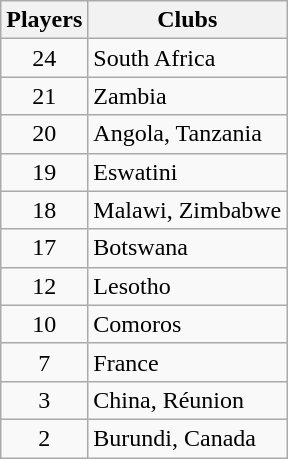<table class="wikitable">
<tr>
<th>Players</th>
<th>Clubs</th>
</tr>
<tr>
<td align="center">24</td>
<td> South Africa</td>
</tr>
<tr>
<td align="center">21</td>
<td> Zambia</td>
</tr>
<tr>
<td align="center">20</td>
<td> Angola,  Tanzania</td>
</tr>
<tr>
<td align="center">19</td>
<td> Eswatini</td>
</tr>
<tr>
<td align="center">18</td>
<td> Malawi,  Zimbabwe</td>
</tr>
<tr>
<td align="center">17</td>
<td> Botswana</td>
</tr>
<tr>
<td align="center">12</td>
<td> Lesotho</td>
</tr>
<tr>
<td align="center">10</td>
<td> Comoros</td>
</tr>
<tr>
<td align="center">7</td>
<td> France</td>
</tr>
<tr>
<td align="center">3</td>
<td> China,  Réunion</td>
</tr>
<tr>
<td align="center">2</td>
<td> Burundi,  Canada</td>
</tr>
</table>
